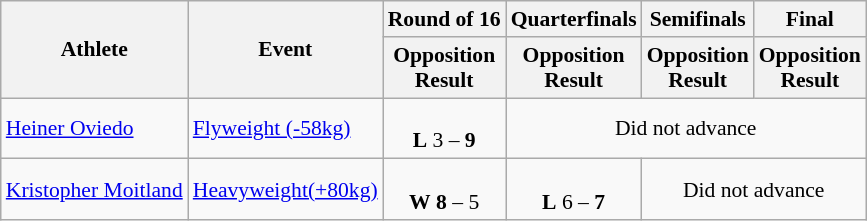<table class="wikitable" style="font-size:90%">
<tr>
<th rowspan=2>Athlete</th>
<th rowspan=2>Event</th>
<th>Round of 16</th>
<th>Quarterfinals</th>
<th>Semifinals</th>
<th>Final</th>
</tr>
<tr>
<th>Opposition<br>Result</th>
<th>Opposition<br>Result</th>
<th>Opposition<br>Result</th>
<th>Opposition<br>Result</th>
</tr>
<tr>
<td><a href='#'>Heiner Oviedo</a></td>
<td><a href='#'>Flyweight (-58kg)</a></td>
<td align=center><br><strong>L</strong> 3 – <strong>9</strong></td>
<td align=center colspan="7">Did not advance</td>
</tr>
<tr>
<td><a href='#'>Kristopher Moitland</a></td>
<td><a href='#'>Heavyweight(+80kg)</a></td>
<td align=center><br><strong>W</strong> <strong>8</strong> – 5</td>
<td align=center><br><strong>L</strong> 6 – <strong>7</strong></td>
<td align=center colspan="7">Did not advance</td>
</tr>
</table>
